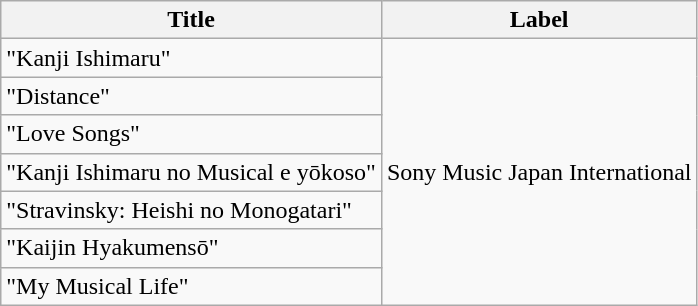<table class="wikitable">
<tr>
<th>Title</th>
<th>Label</th>
</tr>
<tr>
<td>"Kanji Ishimaru"</td>
<td rowspan="7">Sony Music Japan International</td>
</tr>
<tr>
<td>"Distance"</td>
</tr>
<tr>
<td>"Love Songs"</td>
</tr>
<tr>
<td>"Kanji Ishimaru no Musical e yōkoso"</td>
</tr>
<tr>
<td>"Stravinsky: Heishi no Monogatari"</td>
</tr>
<tr>
<td>"Kaijin Hyakumensō"</td>
</tr>
<tr>
<td>"My Musical Life"</td>
</tr>
</table>
